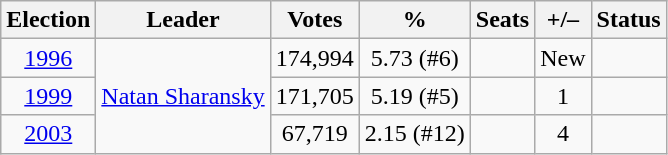<table class=wikitable style=text-align:center>
<tr>
<th>Election</th>
<th>Leader</th>
<th>Votes</th>
<th>%</th>
<th>Seats</th>
<th>+/–</th>
<th>Status</th>
</tr>
<tr>
<td><a href='#'>1996</a></td>
<td align=left rowspan=3><a href='#'>Natan Sharansky</a></td>
<td>174,994</td>
<td>5.73 (#6)</td>
<td></td>
<td>New</td>
<td></td>
</tr>
<tr>
<td><a href='#'>1999</a></td>
<td>171,705</td>
<td>5.19 (#5)</td>
<td></td>
<td> 1</td>
<td></td>
</tr>
<tr>
<td><a href='#'>2003</a></td>
<td>67,719</td>
<td>2.15 (#12)</td>
<td></td>
<td> 4</td>
<td></td>
</tr>
</table>
